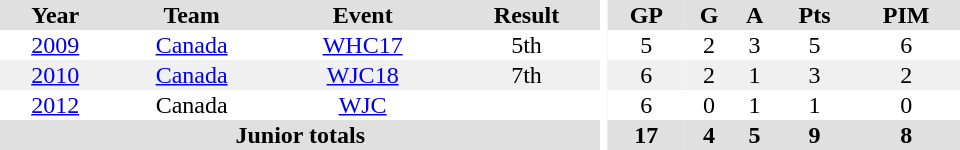<table border="0" cellpadding="1" cellspacing="0" ID="Table3" style="text-align:center; width:40em">
<tr ALIGN="center" bgcolor="#e0e0e0">
<th>Year</th>
<th>Team</th>
<th>Event</th>
<th>Result</th>
<th rowspan="99" bgcolor="#ffffff"></th>
<th>GP</th>
<th>G</th>
<th>A</th>
<th>Pts</th>
<th>PIM</th>
</tr>
<tr ALIGN="center">
<td><a href='#'>2009</a></td>
<td><a href='#'>Canada</a></td>
<td><a href='#'>WHC17</a></td>
<td>5th</td>
<td>5</td>
<td>2</td>
<td>3</td>
<td>5</td>
<td>6</td>
</tr>
<tr ALIGN="center"   bgcolor="#f0f0f0">
<td><a href='#'>2010</a></td>
<td><a href='#'>Canada</a></td>
<td><a href='#'>WJC18</a></td>
<td>7th</td>
<td>6</td>
<td>2</td>
<td>1</td>
<td>3</td>
<td>2</td>
</tr>
<tr ALIGN="center">
<td><a href='#'>2012</a></td>
<td>Canada</td>
<td><a href='#'>WJC</a></td>
<td></td>
<td>6</td>
<td>0</td>
<td>1</td>
<td>1</td>
<td>0</td>
</tr>
<tr bgcolor="#e0e0e0">
<th colspan="4">Junior totals</th>
<th>17</th>
<th>4</th>
<th>5</th>
<th>9</th>
<th>8</th>
</tr>
</table>
